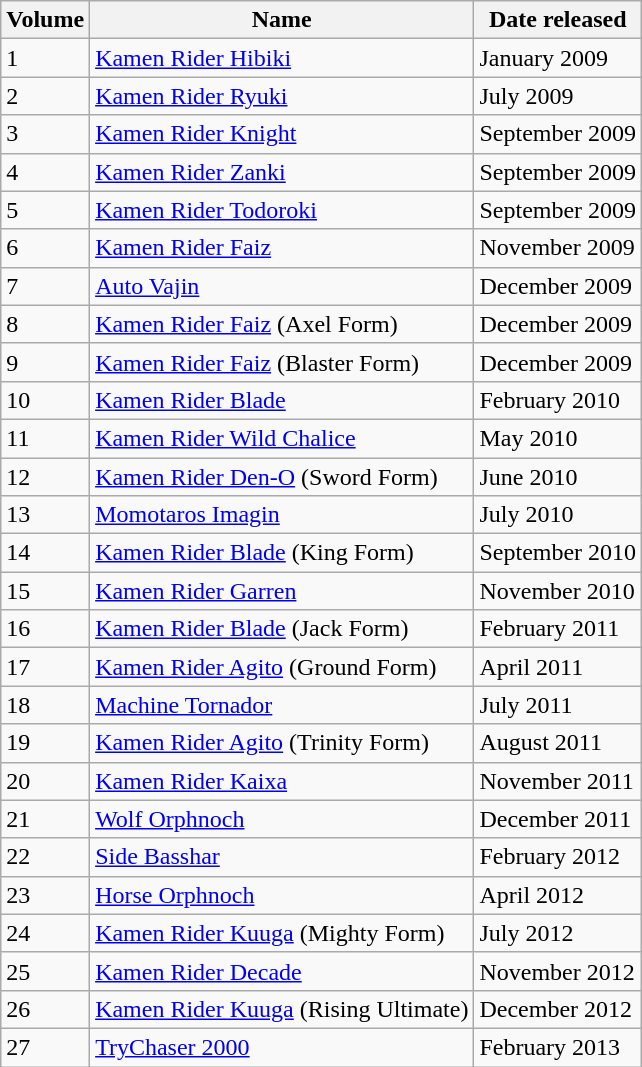<table class="wikitable">
<tr>
<th>Volume</th>
<th>Name</th>
<th>Date released</th>
</tr>
<tr>
<td>1</td>
<td><a href='#'>Kamen Rider Hibiki</a></td>
<td>January 2009</td>
</tr>
<tr>
<td>2</td>
<td><a href='#'>Kamen Rider Ryuki</a></td>
<td>July 2009</td>
</tr>
<tr>
<td>3</td>
<td><a href='#'>Kamen Rider Knight</a></td>
<td>September 2009</td>
</tr>
<tr>
<td>4</td>
<td><a href='#'>Kamen Rider Zanki</a></td>
<td>September 2009</td>
</tr>
<tr>
<td>5</td>
<td><a href='#'>Kamen Rider Todoroki</a></td>
<td>September 2009</td>
</tr>
<tr>
<td>6</td>
<td><a href='#'>Kamen Rider Faiz</a></td>
<td>November 2009</td>
</tr>
<tr>
<td>7</td>
<td><a href='#'>Auto Vajin</a></td>
<td>December 2009</td>
</tr>
<tr>
<td>8</td>
<td><a href='#'>Kamen Rider Faiz</a> (Axel Form)</td>
<td>December 2009</td>
</tr>
<tr>
<td>9</td>
<td><a href='#'>Kamen Rider Faiz</a> (Blaster Form)</td>
<td>December 2009</td>
</tr>
<tr>
<td>10</td>
<td><a href='#'>Kamen Rider Blade</a></td>
<td>February 2010</td>
</tr>
<tr>
<td>11</td>
<td><a href='#'>Kamen Rider Wild Chalice</a></td>
<td>May 2010</td>
</tr>
<tr>
<td>12</td>
<td><a href='#'>Kamen Rider Den-O</a> (Sword Form)</td>
<td>June 2010</td>
</tr>
<tr>
<td>13</td>
<td><a href='#'>Momotaros Imagin</a></td>
<td>July 2010</td>
</tr>
<tr>
<td>14</td>
<td><a href='#'>Kamen Rider Blade</a> (King Form)</td>
<td>September 2010</td>
</tr>
<tr>
<td>15</td>
<td><a href='#'>Kamen Rider Garren</a></td>
<td>November 2010</td>
</tr>
<tr>
<td>16</td>
<td><a href='#'>Kamen Rider Blade</a> (Jack Form)</td>
<td>February 2011</td>
</tr>
<tr>
<td>17</td>
<td><a href='#'>Kamen Rider Agito</a> (Ground Form)</td>
<td>April 2011</td>
</tr>
<tr>
<td>18</td>
<td><a href='#'>Machine Tornador</a></td>
<td>July 2011</td>
</tr>
<tr>
<td>19</td>
<td><a href='#'>Kamen Rider Agito</a> (Trinity Form)</td>
<td>August 2011</td>
</tr>
<tr>
<td>20</td>
<td><a href='#'>Kamen Rider Kaixa</a></td>
<td>November 2011</td>
</tr>
<tr>
<td>21</td>
<td><a href='#'>Wolf Orphnoch</a></td>
<td>December 2011</td>
</tr>
<tr>
<td>22</td>
<td><a href='#'>Side Basshar</a></td>
<td>February 2012</td>
</tr>
<tr>
<td>23</td>
<td><a href='#'>Horse Orphnoch</a></td>
<td>April 2012</td>
</tr>
<tr>
<td>24</td>
<td><a href='#'>Kamen Rider Kuuga</a> (Mighty Form)</td>
<td>July 2012</td>
</tr>
<tr>
<td>25</td>
<td><a href='#'>Kamen Rider Decade</a></td>
<td>November 2012</td>
</tr>
<tr>
<td>26</td>
<td><a href='#'>Kamen Rider Kuuga</a> (Rising Ultimate)</td>
<td>December 2012</td>
</tr>
<tr>
<td>27</td>
<td><a href='#'>TryChaser 2000</a></td>
<td>February 2013</td>
</tr>
</table>
